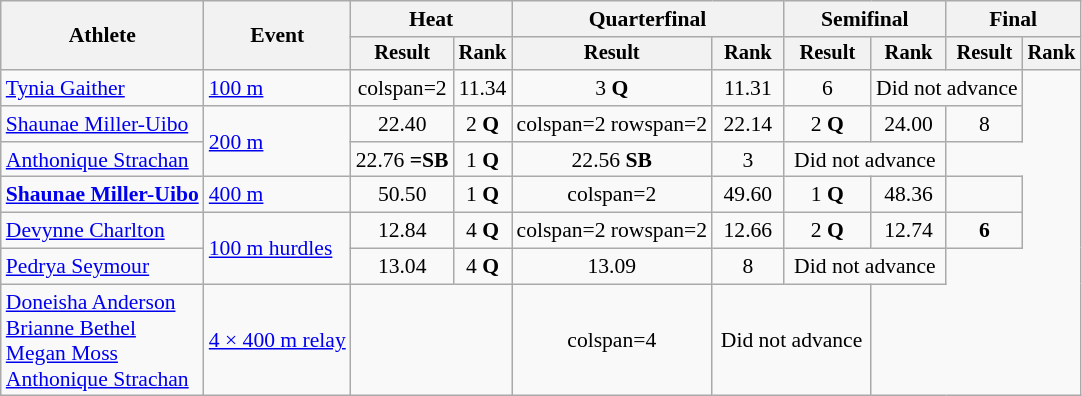<table class="wikitable" style="font-size:90%">
<tr>
<th rowspan="2">Athlete</th>
<th rowspan="2">Event</th>
<th colspan="2">Heat</th>
<th colspan="2">Quarterfinal</th>
<th colspan="2">Semifinal</th>
<th colspan="2">Final</th>
</tr>
<tr style="font-size:95%">
<th>Result</th>
<th>Rank</th>
<th>Result</th>
<th>Rank</th>
<th>Result</th>
<th>Rank</th>
<th>Result</th>
<th>Rank</th>
</tr>
<tr align=center>
<td align="left"><a href='#'>Tynia Gaither</a></td>
<td align=left><a href='#'>100 m</a></td>
<td>colspan=2 </td>
<td>11.34</td>
<td>3 <strong>Q</strong></td>
<td>11.31</td>
<td>6</td>
<td colspan="2">Did not advance</td>
</tr>
<tr align="center">
<td align="left"><a href='#'>Shaunae Miller-Uibo</a></td>
<td align="left" rowspan="2"><a href='#'>200 m</a></td>
<td>22.40</td>
<td>2 <strong>Q</strong></td>
<td>colspan=2 rowspan=2 </td>
<td>22.14</td>
<td>2 <strong>Q</strong></td>
<td>24.00</td>
<td>8</td>
</tr>
<tr align="center">
<td align="left"><a href='#'>Anthonique Strachan</a></td>
<td>22.76 <strong>=SB</strong></td>
<td>1 <strong>Q</strong></td>
<td>22.56 <strong>SB</strong></td>
<td>3</td>
<td colspan="2">Did not advance</td>
</tr>
<tr align=center>
<td align=left><strong><a href='#'>Shaunae Miller-Uibo</a></strong></td>
<td align=left><a href='#'>400 m</a></td>
<td>50.50</td>
<td>1 <strong>Q</strong></td>
<td>colspan=2 </td>
<td>49.60</td>
<td>1 <strong>Q</strong></td>
<td>48.36 <strong></strong></td>
<td></td>
</tr>
<tr align="center">
<td align="left"><a href='#'>Devynne Charlton</a></td>
<td rowspan="2" align="left"><a href='#'>100 m hurdles</a></td>
<td>12.84</td>
<td>4 <strong>Q</strong></td>
<td>colspan=2 rowspan=2 </td>
<td>12.66</td>
<td>2 <strong>Q</strong></td>
<td>12.74</td>
<td><strong>6</strong></td>
</tr>
<tr align="center">
<td align="left"><a href='#'>Pedrya Seymour</a></td>
<td>13.04</td>
<td>4 <strong>Q</strong></td>
<td>13.09</td>
<td>8</td>
<td colspan="2">Did not advance</td>
</tr>
<tr align=center>
<td align=left><a href='#'>Doneisha Anderson</a><br><a href='#'>Brianne Bethel</a><br><a href='#'>Megan Moss</a><br><a href='#'>Anthonique Strachan</a></td>
<td align=left><a href='#'>4 × 400 m relay</a></td>
<td colspan=2></td>
<td>colspan=4 </td>
<td colspan="2">Did not advance</td>
</tr>
</table>
